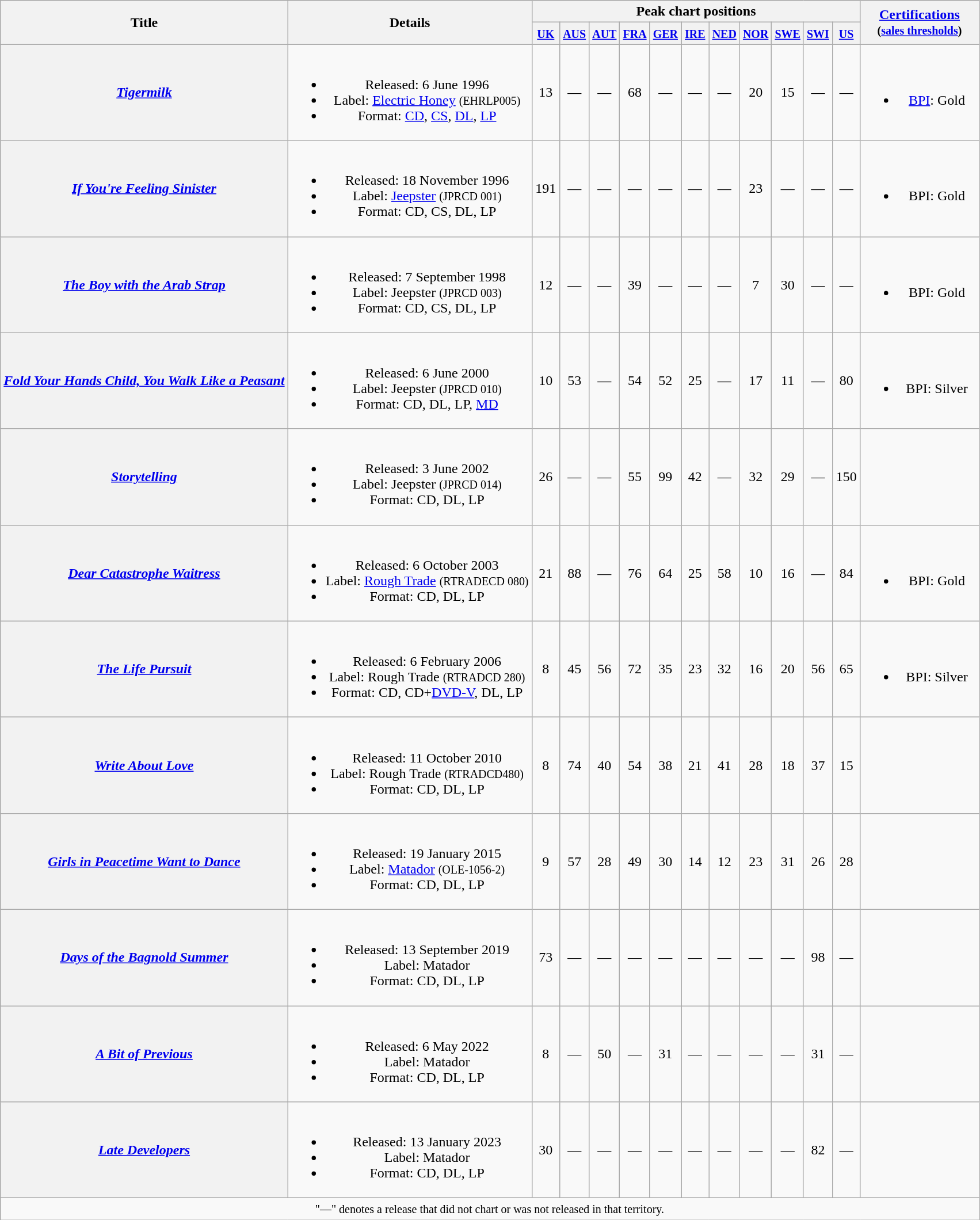<table class="wikitable plainrowheaders" style="text-align:center;">
<tr>
<th scope="col" rowspan="2">Title</th>
<th rowspan="2">Details</th>
<th colspan="11">Peak chart positions</th>
<th rowspan="2" width="130"><a href='#'>Certifications</a><br><small>(<a href='#'>sales thresholds</a>)</small></th>
</tr>
<tr>
<th width="25"><small><a href='#'>UK</a></small><br></th>
<th width="25"><small><a href='#'>AUS</a></small><br></th>
<th width="25"><small><a href='#'>AUT</a></small><br></th>
<th width="25"><small><a href='#'>FRA</a></small><br></th>
<th width="25"><small><a href='#'>GER</a></small><br></th>
<th width="25"><small><a href='#'>IRE</a></small><br></th>
<th width="25"><small><a href='#'>NED</a></small><br></th>
<th width="25"><small><a href='#'>NOR</a></small><br></th>
<th width="25"><small><a href='#'>SWE</a></small><br></th>
<th width="25"><small><a href='#'>SWI</a></small><br></th>
<th width="25"><small><a href='#'>US</a></small><br></th>
</tr>
<tr>
<th scope="row"><em><a href='#'>Tigermilk</a></em></th>
<td><br><ul><li>Released: 6 June 1996</li><li>Label: <a href='#'>Electric Honey</a> <small>(EHRLP005)</small></li><li>Format: <a href='#'>CD</a>, <a href='#'>CS</a>, <a href='#'>DL</a>, <a href='#'>LP</a></li></ul></td>
<td align="center">13</td>
<td align="center">—</td>
<td align="center">—</td>
<td align="center">68</td>
<td align="center">—</td>
<td align="center">—</td>
<td align="center">—</td>
<td align="center">20</td>
<td align="center">15</td>
<td align="center">—</td>
<td align="center">—</td>
<td><br><ul><li><a href='#'>BPI</a>: Gold</li></ul></td>
</tr>
<tr>
<th scope="row"><em><a href='#'>If You're Feeling Sinister</a></em></th>
<td><br><ul><li>Released: 18 November 1996</li><li>Label: <a href='#'>Jeepster</a> <small>(JPRCD 001)</small></li><li>Format: CD, CS, DL, LP</li></ul></td>
<td align="center">191<br></td>
<td align="center">—</td>
<td align="center">—</td>
<td align="center">—</td>
<td align="center">—</td>
<td align="center">—</td>
<td align="center">—</td>
<td align="center">23</td>
<td align="center">—</td>
<td align="center">—</td>
<td align="center">—</td>
<td><br><ul><li>BPI: Gold</li></ul></td>
</tr>
<tr>
<th scope="row"><em><a href='#'>The Boy with the Arab Strap</a></em></th>
<td><br><ul><li>Released: 7 September 1998</li><li>Label: Jeepster <small>(JPRCD 003)</small></li><li>Format: CD, CS, DL, LP</li></ul></td>
<td align="center">12</td>
<td align="center">—</td>
<td align="center">—</td>
<td align="center">39</td>
<td align="center">—</td>
<td align="center">—</td>
<td align="center">—</td>
<td align="center">7</td>
<td align="center">30</td>
<td align="center">—</td>
<td align="center">—</td>
<td><br><ul><li>BPI: Gold</li></ul></td>
</tr>
<tr>
<th scope="row"><em><a href='#'>Fold Your Hands Child, You Walk Like a Peasant</a></em></th>
<td><br><ul><li>Released: 6 June 2000</li><li>Label: Jeepster <small>(JPRCD 010)</small></li><li>Format: CD, DL, LP, <a href='#'>MD</a></li></ul></td>
<td align="center">10</td>
<td align="center">53</td>
<td align="center">—</td>
<td align="center">54</td>
<td align="center">52</td>
<td align="center">25</td>
<td align="center">—</td>
<td align="center">17</td>
<td align="center">11</td>
<td align="center">—</td>
<td align="center">80</td>
<td><br><ul><li>BPI: Silver</li></ul></td>
</tr>
<tr>
<th scope="row"><em><a href='#'>Storytelling</a></em></th>
<td><br><ul><li>Released: 3 June 2002</li><li>Label: Jeepster <small>(JPRCD 014)</small></li><li>Format: CD, DL, LP</li></ul></td>
<td align="center">26</td>
<td align="center">—</td>
<td align="center">—</td>
<td align="center">55</td>
<td align="center">99</td>
<td align="center">42</td>
<td align="center">—</td>
<td align="center">32</td>
<td align="center">29</td>
<td align="center">—</td>
<td align="center">150</td>
<td></td>
</tr>
<tr>
<th scope="row"><em><a href='#'>Dear Catastrophe Waitress</a></em></th>
<td><br><ul><li>Released: 6 October 2003</li><li>Label: <a href='#'>Rough Trade</a> <small>(RTRADECD 080)</small></li><li>Format: CD, DL, LP</li></ul></td>
<td align="center">21</td>
<td align="center">88</td>
<td align="center">—</td>
<td align="center">76</td>
<td align="center">64</td>
<td align="center">25</td>
<td align="center">58</td>
<td align="center">10</td>
<td align="center">16</td>
<td align="center">—</td>
<td align="center">84</td>
<td><br><ul><li>BPI: Gold</li></ul></td>
</tr>
<tr>
<th scope="row"><em><a href='#'>The Life Pursuit</a></em></th>
<td><br><ul><li>Released: 6 February 2006</li><li>Label: Rough Trade <small>(RTRADCD 280)</small></li><li>Format: CD, CD+<a href='#'>DVD-V</a>, DL, LP</li></ul></td>
<td align="center">8</td>
<td align="center">45</td>
<td align="center">56</td>
<td align="center">72</td>
<td align="center">35</td>
<td align="center">23</td>
<td align="center">32</td>
<td align="center">16</td>
<td align="center">20</td>
<td align="center">56</td>
<td align="center">65</td>
<td><br><ul><li>BPI: Silver</li></ul></td>
</tr>
<tr>
<th scope="row"><em><a href='#'>Write About Love</a></em></th>
<td><br><ul><li>Released: 11 October 2010</li><li>Label: Rough Trade <small>(RTRADCD480)</small></li><li>Format: CD, DL, LP</li></ul></td>
<td align="center">8</td>
<td align="center">74</td>
<td align="center">40</td>
<td align="center">54</td>
<td align="center">38</td>
<td align="center">21</td>
<td align="center">41</td>
<td align="center">28</td>
<td align="center">18</td>
<td align="center">37</td>
<td align="center">15</td>
<td></td>
</tr>
<tr>
<th scope="row"><em><a href='#'>Girls in Peacetime Want to Dance</a></em></th>
<td><br><ul><li>Released: 19 January 2015</li><li>Label: <a href='#'>Matador</a> <small>(OLE-1056-2)</small></li><li>Format: CD, DL, LP</li></ul></td>
<td align="center">9</td>
<td align="center">57</td>
<td align="center">28</td>
<td align="center">49</td>
<td align="center">30</td>
<td align="center">14</td>
<td align="center">12</td>
<td align="center">23</td>
<td align="center">31</td>
<td align="center">26</td>
<td align="center">28</td>
<td></td>
</tr>
<tr>
<th scope="row"><em><a href='#'>Days of the Bagnold Summer</a></em></th>
<td><br><ul><li>Released: 13 September 2019</li><li>Label: Matador</li><li>Format: CD, DL, LP</li></ul></td>
<td align="center">73</td>
<td align="center">—</td>
<td align="center">—</td>
<td align="center">—</td>
<td align="center">—</td>
<td align="center">—</td>
<td align="center">—</td>
<td align="center">—</td>
<td align="center">—</td>
<td align="center">98</td>
<td align="center">—</td>
<td></td>
</tr>
<tr>
<th scope="row"><em><a href='#'>A Bit of Previous</a></em></th>
<td><br><ul><li>Released: 6 May 2022</li><li>Label: Matador</li><li>Format: CD, DL, LP</li></ul></td>
<td align="center">8</td>
<td align="center">—</td>
<td align="center">50</td>
<td align="center">—</td>
<td align="center">31</td>
<td align="center">—</td>
<td align="center">—</td>
<td align="center">—</td>
<td align="center">—</td>
<td align="center">31</td>
<td align="center">—</td>
<td></td>
</tr>
<tr>
<th scope="row"><em><a href='#'>Late Developers</a></em></th>
<td><br><ul><li>Released: 13 January 2023</li><li>Label: Matador</li><li>Format: CD, DL, LP</li></ul></td>
<td align="center">30</td>
<td align="center">—</td>
<td align="center">—</td>
<td align="center">—</td>
<td align="center">—</td>
<td align="center">—</td>
<td align="center">—</td>
<td align="center">—</td>
<td align="center">—</td>
<td align="center">82</td>
<td align="center">—</td>
<td></td>
</tr>
<tr>
<td style="text-align:center;" colspan="14"><small>"—" denotes a release that did not chart or was not released in that territory.</small></td>
</tr>
</table>
